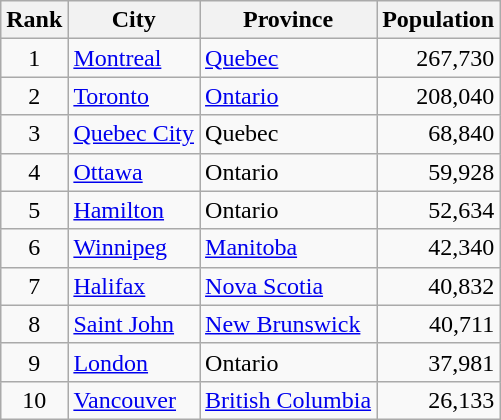<table class="wikitable sortable">
<tr>
<th>Rank</th>
<th>City</th>
<th>Province</th>
<th>Population</th>
</tr>
<tr>
<td align=center>1</td>
<td><a href='#'>Montreal</a></td>
<td><a href='#'>Quebec</a></td>
<td align=right>267,730</td>
</tr>
<tr>
<td align=center>2</td>
<td><a href='#'>Toronto</a></td>
<td><a href='#'>Ontario</a></td>
<td align=right>208,040</td>
</tr>
<tr>
<td align=center>3</td>
<td><a href='#'>Quebec City</a></td>
<td>Quebec</td>
<td align=right>68,840</td>
</tr>
<tr>
<td align=center>4</td>
<td><a href='#'>Ottawa</a></td>
<td>Ontario</td>
<td align=right>59,928</td>
</tr>
<tr>
<td align=center>5</td>
<td><a href='#'>Hamilton</a></td>
<td>Ontario</td>
<td align=right>52,634</td>
</tr>
<tr>
<td align=center>6</td>
<td><a href='#'>Winnipeg</a></td>
<td><a href='#'>Manitoba</a></td>
<td align=right>42,340</td>
</tr>
<tr>
<td align=center>7</td>
<td><a href='#'>Halifax</a></td>
<td><a href='#'>Nova Scotia</a></td>
<td align=right>40,832</td>
</tr>
<tr>
<td align=center>8</td>
<td><a href='#'>Saint John</a></td>
<td><a href='#'>New Brunswick</a></td>
<td align=right>40,711</td>
</tr>
<tr>
<td align=center>9</td>
<td><a href='#'>London</a></td>
<td>Ontario</td>
<td align=right>37,981</td>
</tr>
<tr>
<td align=center>10</td>
<td><a href='#'>Vancouver</a></td>
<td><a href='#'>British Columbia</a></td>
<td align=right>26,133</td>
</tr>
</table>
